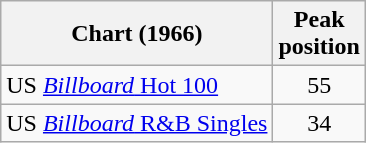<table class="wikitable">
<tr>
<th>Chart (1966)</th>
<th>Peak<br>position</th>
</tr>
<tr>
<td>US <a href='#'><em>Billboard</em> Hot 100</a></td>
<td align="center">55</td>
</tr>
<tr>
<td>US <a href='#'><em>Billboard</em> R&B Singles</a></td>
<td align="center">34</td>
</tr>
</table>
